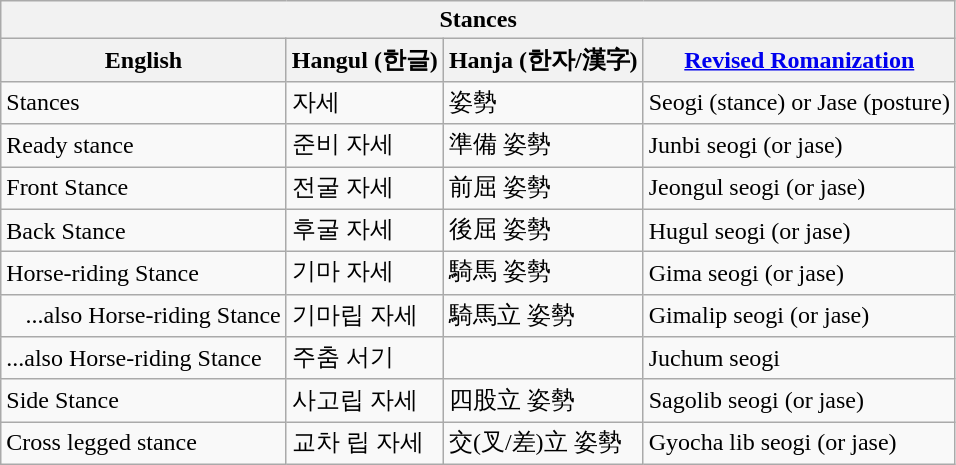<table class="wikitable mw-collapsible mw-collapsed">
<tr>
<th colspan="4">Stances</th>
</tr>
<tr>
<th>English</th>
<th>Hangul (한글)</th>
<th>Hanja (한자/漢字)</th>
<th><a href='#'>Revised Romanization</a></th>
</tr>
<tr>
<td>Stances</td>
<td>자세</td>
<td>姿勢</td>
<td>Seogi (stance) or Jase (posture)</td>
</tr>
<tr>
<td>Ready stance</td>
<td>준비 자세</td>
<td>準備 姿勢</td>
<td>Junbi seogi (or jase)</td>
</tr>
<tr>
<td>Front Stance</td>
<td>전굴 자세</td>
<td>前屈 姿勢</td>
<td>Jeongul seogi (or jase)</td>
</tr>
<tr>
<td>Back Stance</td>
<td>후굴 자세</td>
<td>後屈 姿勢</td>
<td>Hugul seogi (or jase)</td>
</tr>
<tr>
<td>Horse-riding Stance</td>
<td>기마 자세</td>
<td>騎馬 姿勢</td>
<td>Gima seogi (or jase)</td>
</tr>
<tr>
<td style="padding-left: 1em">...also Horse-riding Stance</td>
<td>기마립 자세</td>
<td>騎馬立 姿勢</td>
<td>Gimalip seogi (or jase)</td>
</tr>
<tr>
<td>...also Horse-riding Stance</td>
<td>주춤 서기</td>
<td></td>
<td>Juchum seogi</td>
</tr>
<tr>
<td>Side Stance</td>
<td>사고립 자세</td>
<td>四股立 姿勢</td>
<td>Sagolib seogi (or jase)</td>
</tr>
<tr>
<td>Cross legged stance</td>
<td>교차 립 자세</td>
<td>交(叉/差)立 姿勢</td>
<td>Gyocha lib seogi (or jase)</td>
</tr>
</table>
